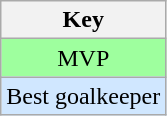<table class="wikitable" style="text-align:center">
<tr>
<th>Key</th>
</tr>
<tr bgcolor="#9eff9e">
<td>MVP</td>
</tr>
<tr bgcolor="#d0e7ff">
<td>Best goalkeeper</td>
</tr>
</table>
